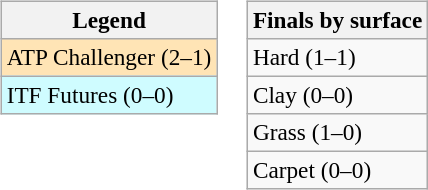<table>
<tr valign=top>
<td><br><table class=wikitable style=font-size:97%>
<tr>
<th>Legend</th>
</tr>
<tr bgcolor=moccasin>
<td>ATP Challenger (2–1)</td>
</tr>
<tr bgcolor=cffcff>
<td>ITF Futures (0–0)</td>
</tr>
</table>
</td>
<td><br><table class=wikitable style=font-size:97%>
<tr>
<th>Finals by surface</th>
</tr>
<tr>
<td>Hard (1–1)</td>
</tr>
<tr>
<td>Clay (0–0)</td>
</tr>
<tr>
<td>Grass (1–0)</td>
</tr>
<tr>
<td>Carpet (0–0)</td>
</tr>
</table>
</td>
</tr>
</table>
